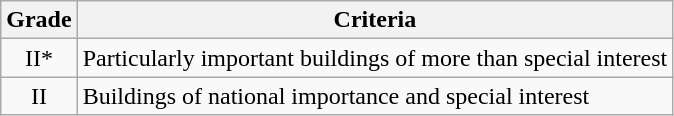<table class="wikitable">
<tr>
<th>Grade</th>
<th>Criteria</th>
</tr>
<tr>
<td align="center" >II*</td>
<td>Particularly important buildings of more than special interest</td>
</tr>
<tr>
<td align="center" >II</td>
<td>Buildings of national importance and special interest</td>
</tr>
</table>
